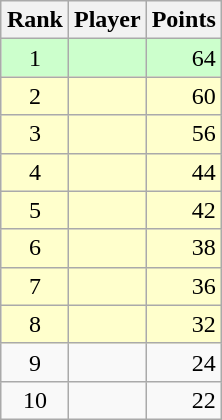<table class="wikitable" style="float:right; text-align:right; margin-left:1em">
<tr>
<th>Rank</th>
<th>Player</th>
<th>Points</th>
</tr>
<tr style="background-color:#ccffcc">
<td align=center>1</td>
<td style="text-align:left"><strong></strong></td>
<td>64</td>
</tr>
<tr style="background-color:#ffffcc">
<td align=center>2</td>
<td style="text-align:left"></td>
<td>60</td>
</tr>
<tr style="background-color:#ffffcc">
<td align=center>3</td>
<td style="text-align:left"></td>
<td>56</td>
</tr>
<tr style="background-color:#ffffcc">
<td align=center>4</td>
<td style="text-align:left"></td>
<td>44</td>
</tr>
<tr style="background-color:#ffffcc">
<td align=center>5</td>
<td style="text-align:left"></td>
<td>42</td>
</tr>
<tr style="background-color:#ffffcc">
<td align=center>6</td>
<td style="text-align:left"></td>
<td>38</td>
</tr>
<tr style="background-color:#ffffcc">
<td align=center>7</td>
<td style="text-align:left"></td>
<td>36</td>
</tr>
<tr style="background-color:#ffffcc">
<td align=center>8</td>
<td style="text-align:left"></td>
<td>32</td>
</tr>
<tr>
<td align=center>9</td>
<td style="text-align:left"></td>
<td>24</td>
</tr>
<tr>
<td align=center>10</td>
<td style="text-align:left"></td>
<td>22</td>
</tr>
</table>
